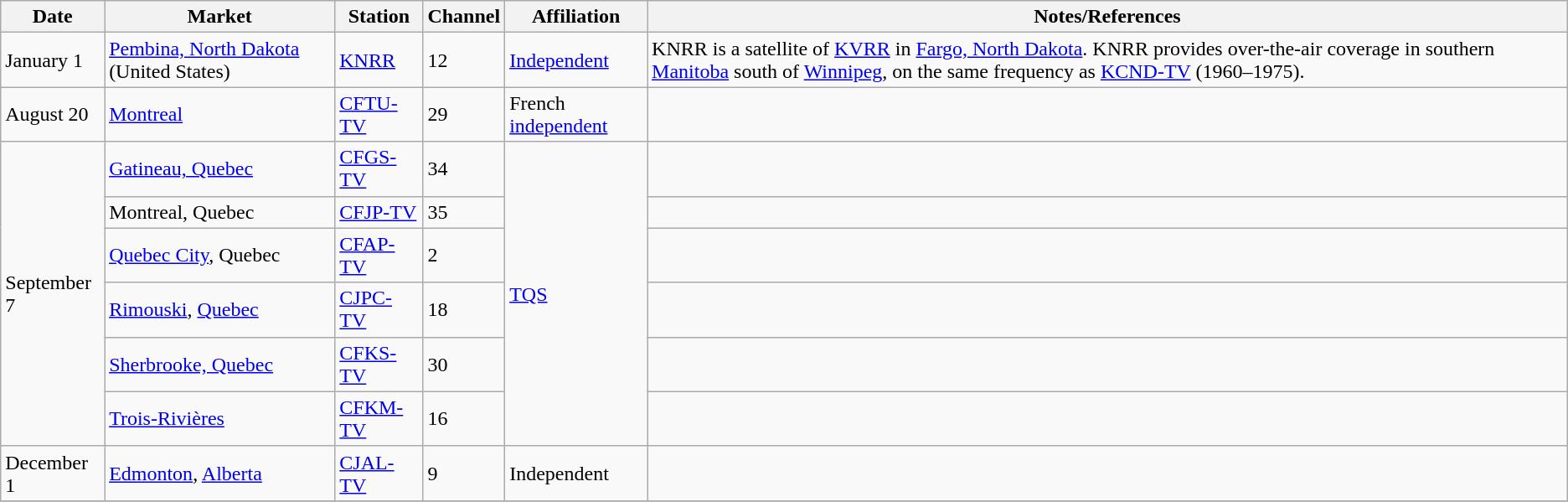<table class="wikitable">
<tr>
<th>Date</th>
<th>Market</th>
<th>Station</th>
<th>Channel</th>
<th>Affiliation</th>
<th>Notes/References</th>
</tr>
<tr>
<td>January 1</td>
<td><a href='#'>Pembina, North Dakota</a> (United States)</td>
<td><a href='#'>KNRR</a></td>
<td>12</td>
<td><a href='#'>Independent</a></td>
<td>KNRR is a satellite of <a href='#'>KVRR</a> in <a href='#'>Fargo, North Dakota</a>. KNRR provides over-the-air coverage in southern <a href='#'>Manitoba</a> south of <a href='#'>Winnipeg</a>, on the same frequency as <a href='#'>KCND-TV</a> (1960–1975).</td>
</tr>
<tr>
<td>August 20</td>
<td><a href='#'>Montreal</a></td>
<td><a href='#'>CFTU-TV</a></td>
<td>29</td>
<td>French <a href='#'>independent</a></td>
<td></td>
</tr>
<tr>
<td rowspan=6>September 7</td>
<td><a href='#'>Gatineau, Quebec</a> <br> </td>
<td><a href='#'>CFGS-TV</a></td>
<td>34</td>
<td rowspan=6><a href='#'>TQS</a></td>
<td></td>
</tr>
<tr>
<td>Montreal, Quebec</td>
<td><a href='#'>CFJP-TV</a></td>
<td>35</td>
<td></td>
</tr>
<tr>
<td><a href='#'>Quebec City</a>, Quebec</td>
<td><a href='#'>CFAP-TV</a></td>
<td>2</td>
<td></td>
</tr>
<tr>
<td><a href='#'>Rimouski</a>, <a href='#'>Quebec</a></td>
<td><a href='#'>CJPC-TV</a></td>
<td>18</td>
<td></td>
</tr>
<tr>
<td><a href='#'>Sherbrooke, Quebec</a></td>
<td><a href='#'>CFKS-TV</a></td>
<td>30</td>
<td></td>
</tr>
<tr>
<td><a href='#'>Trois-Rivières</a></td>
<td><a href='#'>CFKM-TV</a></td>
<td>16</td>
<td></td>
</tr>
<tr>
<td>December 1</td>
<td><a href='#'>Edmonton</a>, <a href='#'>Alberta</a></td>
<td><a href='#'>CJAL-TV</a></td>
<td>9</td>
<td>Independent</td>
<td></td>
</tr>
<tr>
</tr>
</table>
